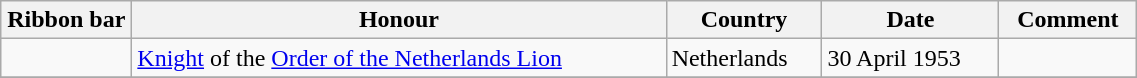<table class="wikitable" style="width:60%;">
<tr>
<th style="width:80px;">Ribbon bar</th>
<th>Honour</th>
<th>Country</th>
<th>Date</th>
<th>Comment</th>
</tr>
<tr>
<td></td>
<td><a href='#'>Knight</a> of the <a href='#'>Order of the Netherlands Lion</a></td>
<td>Netherlands</td>
<td>30 April 1953</td>
<td></td>
</tr>
<tr>
</tr>
</table>
